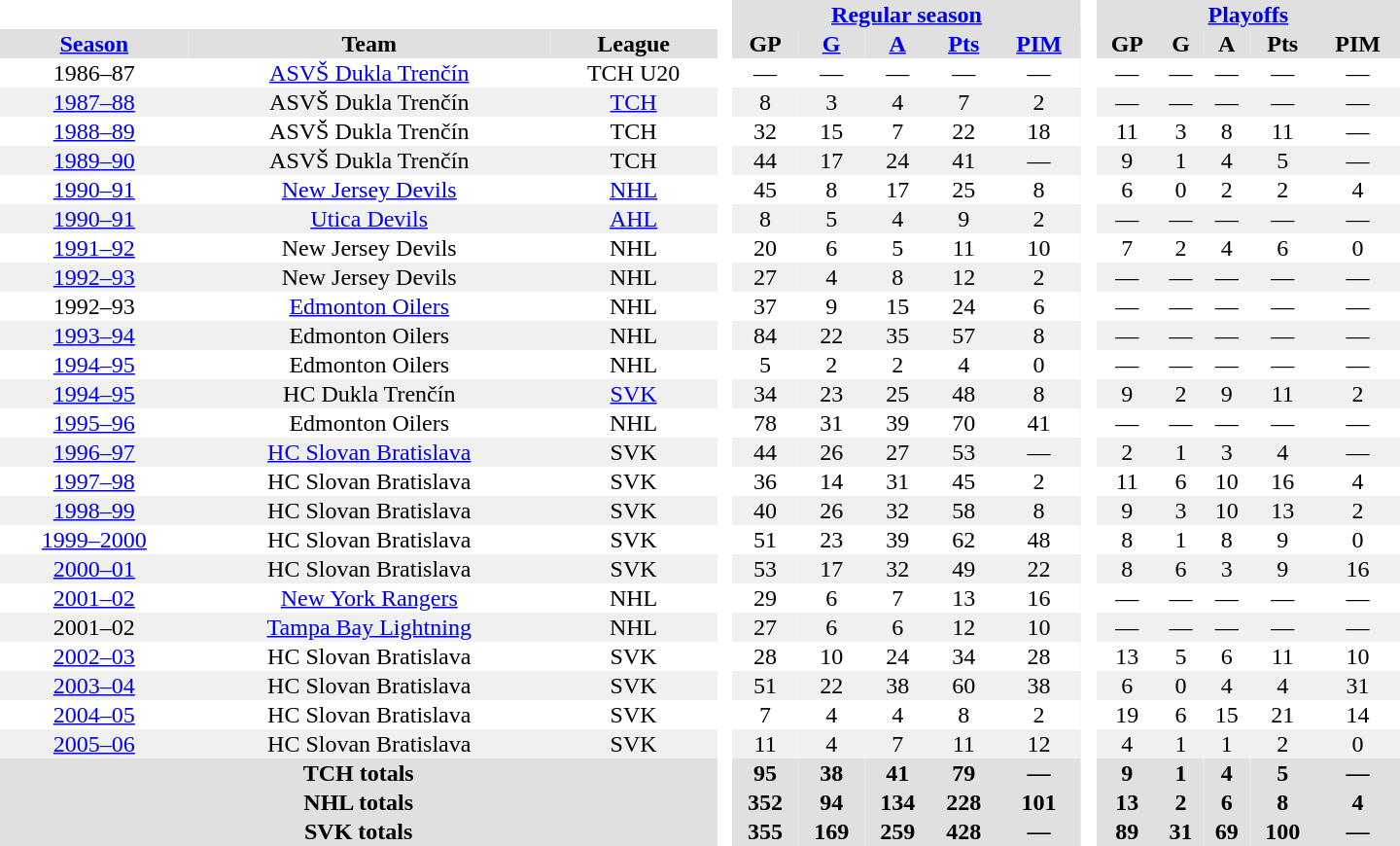<table border="0" cellpadding="1" cellspacing="0" style="text-align:center; width:60em">
<tr bgcolor="#e0e0e0">
<th colspan="3" bgcolor="#ffffff"> </th>
<th rowspan="99" bgcolor="#ffffff"> </th>
<th colspan="5"><a href='#'>Regular season</a></th>
<th rowspan="99" bgcolor="#ffffff"> </th>
<th colspan="5"><a href='#'>Playoffs</a></th>
</tr>
<tr bgcolor="#e0e0e0">
<th><a href='#'>Season</a></th>
<th>Team</th>
<th>League</th>
<th>GP</th>
<th><a href='#'>G</a></th>
<th><a href='#'>A</a></th>
<th><a href='#'>Pts</a></th>
<th><a href='#'>PIM</a></th>
<th>GP</th>
<th>G</th>
<th>A</th>
<th>Pts</th>
<th>PIM</th>
</tr>
<tr>
<td>1986–87</td>
<td><a href='#'>ASVŠ Dukla Trenčín</a></td>
<td>TCH U20</td>
<td>—</td>
<td>—</td>
<td>—</td>
<td>—</td>
<td>—</td>
<td>—</td>
<td>—</td>
<td>—</td>
<td>—</td>
<td>—</td>
</tr>
<tr bgcolor="#f0f0f0">
<td><a href='#'>1987–88</a></td>
<td>ASVŠ Dukla Trenčín</td>
<td><a href='#'>TCH</a></td>
<td>8</td>
<td>3</td>
<td>4</td>
<td>7</td>
<td>2</td>
<td>—</td>
<td>—</td>
<td>—</td>
<td>—</td>
<td>—</td>
</tr>
<tr>
<td><a href='#'>1988–89</a></td>
<td>ASVŠ Dukla Trenčín</td>
<td>TCH</td>
<td>32</td>
<td>15</td>
<td>7</td>
<td>22</td>
<td>18</td>
<td>11</td>
<td>3</td>
<td>8</td>
<td>11</td>
<td>—</td>
</tr>
<tr bgcolor="#f0f0f0">
<td><a href='#'>1989–90</a></td>
<td>ASVŠ Dukla Trenčín</td>
<td>TCH</td>
<td>44</td>
<td>17</td>
<td>24</td>
<td>41</td>
<td>—</td>
<td>9</td>
<td>1</td>
<td>4</td>
<td>5</td>
<td>—</td>
</tr>
<tr>
<td><a href='#'>1990–91</a></td>
<td><a href='#'>New Jersey Devils</a></td>
<td><a href='#'>NHL</a></td>
<td>45</td>
<td>8</td>
<td>17</td>
<td>25</td>
<td>8</td>
<td>6</td>
<td>0</td>
<td>2</td>
<td>2</td>
<td>4</td>
</tr>
<tr bgcolor="#f0f0f0">
<td><a href='#'>1990–91</a></td>
<td><a href='#'>Utica Devils</a></td>
<td><a href='#'>AHL</a></td>
<td>8</td>
<td>5</td>
<td>4</td>
<td>9</td>
<td>2</td>
<td>—</td>
<td>—</td>
<td>—</td>
<td>—</td>
<td>—</td>
</tr>
<tr>
<td><a href='#'>1991–92</a></td>
<td>New Jersey Devils</td>
<td>NHL</td>
<td>20</td>
<td>6</td>
<td>5</td>
<td>11</td>
<td>10</td>
<td>7</td>
<td>2</td>
<td>4</td>
<td>6</td>
<td>0</td>
</tr>
<tr bgcolor="#f0f0f0">
<td><a href='#'>1992–93</a></td>
<td>New Jersey Devils</td>
<td>NHL</td>
<td>27</td>
<td>4</td>
<td>8</td>
<td>12</td>
<td>2</td>
<td>—</td>
<td>—</td>
<td>—</td>
<td>—</td>
<td>—</td>
</tr>
<tr>
<td>1992–93</td>
<td><a href='#'>Edmonton Oilers</a></td>
<td>NHL</td>
<td>37</td>
<td>9</td>
<td>15</td>
<td>24</td>
<td>6</td>
<td>—</td>
<td>—</td>
<td>—</td>
<td>—</td>
<td>—</td>
</tr>
<tr bgcolor="#f0f0f0">
<td><a href='#'>1993–94</a></td>
<td>Edmonton Oilers</td>
<td>NHL</td>
<td>84</td>
<td>22</td>
<td>35</td>
<td>57</td>
<td>8</td>
<td>—</td>
<td>—</td>
<td>—</td>
<td>—</td>
<td>—</td>
</tr>
<tr>
<td><a href='#'>1994–95</a></td>
<td>Edmonton Oilers</td>
<td>NHL</td>
<td>5</td>
<td>2</td>
<td>2</td>
<td>4</td>
<td>0</td>
<td>—</td>
<td>—</td>
<td>—</td>
<td>—</td>
<td>—</td>
</tr>
<tr bgcolor="#f0f0f0">
<td><a href='#'>1994–95</a></td>
<td>HC Dukla Trenčín</td>
<td><a href='#'>SVK</a></td>
<td>34</td>
<td>23</td>
<td>25</td>
<td>48</td>
<td>8</td>
<td>9</td>
<td>2</td>
<td>9</td>
<td>11</td>
<td>2</td>
</tr>
<tr>
<td><a href='#'>1995–96</a></td>
<td>Edmonton Oilers</td>
<td>NHL</td>
<td>78</td>
<td>31</td>
<td>39</td>
<td>70</td>
<td>41</td>
<td>—</td>
<td>—</td>
<td>—</td>
<td>—</td>
<td>—</td>
</tr>
<tr bgcolor="#f0f0f0">
<td><a href='#'>1996–97</a></td>
<td><a href='#'>HC Slovan Bratislava</a></td>
<td>SVK</td>
<td>44</td>
<td>26</td>
<td>27</td>
<td>53</td>
<td>—</td>
<td>2</td>
<td>1</td>
<td>3</td>
<td>4</td>
<td>—</td>
</tr>
<tr>
<td><a href='#'>1997–98</a></td>
<td>HC Slovan Bratislava</td>
<td>SVK</td>
<td>36</td>
<td>14</td>
<td>31</td>
<td>45</td>
<td>2</td>
<td>11</td>
<td>6</td>
<td>10</td>
<td>16</td>
<td>4</td>
</tr>
<tr bgcolor="#f0f0f0">
<td><a href='#'>1998–99</a></td>
<td>HC Slovan Bratislava</td>
<td>SVK</td>
<td>40</td>
<td>26</td>
<td>32</td>
<td>58</td>
<td>8</td>
<td>9</td>
<td>3</td>
<td>10</td>
<td>13</td>
<td>2</td>
</tr>
<tr>
<td><a href='#'>1999–2000</a></td>
<td>HC Slovan Bratislava</td>
<td>SVK</td>
<td>51</td>
<td>23</td>
<td>39</td>
<td>62</td>
<td>48</td>
<td>8</td>
<td>1</td>
<td>8</td>
<td>9</td>
<td>0</td>
</tr>
<tr bgcolor="#f0f0f0">
<td><a href='#'>2000–01</a></td>
<td>HC Slovan Bratislava</td>
<td>SVK</td>
<td>53</td>
<td>17</td>
<td>32</td>
<td>49</td>
<td>22</td>
<td>8</td>
<td>6</td>
<td>3</td>
<td>9</td>
<td>16</td>
</tr>
<tr>
<td><a href='#'>2001–02</a></td>
<td><a href='#'>New York Rangers</a></td>
<td>NHL</td>
<td>29</td>
<td>6</td>
<td>7</td>
<td>13</td>
<td>16</td>
<td>—</td>
<td>—</td>
<td>—</td>
<td>—</td>
<td>—</td>
</tr>
<tr bgcolor="#f0f0f0">
<td>2001–02</td>
<td><a href='#'>Tampa Bay Lightning</a></td>
<td>NHL</td>
<td>27</td>
<td>6</td>
<td>6</td>
<td>12</td>
<td>10</td>
<td>—</td>
<td>—</td>
<td>—</td>
<td>—</td>
<td>—</td>
</tr>
<tr>
<td><a href='#'>2002–03</a></td>
<td>HC Slovan Bratislava</td>
<td>SVK</td>
<td>28</td>
<td>10</td>
<td>24</td>
<td>34</td>
<td>28</td>
<td>13</td>
<td>5</td>
<td>6</td>
<td>11</td>
<td>10</td>
</tr>
<tr bgcolor="#f0f0f0">
<td><a href='#'>2003–04</a></td>
<td>HC Slovan Bratislava</td>
<td>SVK</td>
<td>51</td>
<td>22</td>
<td>38</td>
<td>60</td>
<td>38</td>
<td>6</td>
<td>0</td>
<td>4</td>
<td>4</td>
<td>31</td>
</tr>
<tr>
<td><a href='#'>2004–05</a></td>
<td>HC Slovan Bratislava</td>
<td>SVK</td>
<td>7</td>
<td>4</td>
<td>4</td>
<td>8</td>
<td>2</td>
<td>19</td>
<td>6</td>
<td>15</td>
<td>21</td>
<td>14</td>
</tr>
<tr bgcolor="#f0f0f0">
<td><a href='#'>2005–06</a></td>
<td>HC Slovan Bratislava</td>
<td>SVK</td>
<td>11</td>
<td>4</td>
<td>7</td>
<td>11</td>
<td>12</td>
<td>4</td>
<td>1</td>
<td>1</td>
<td>2</td>
<td>0</td>
</tr>
<tr bgcolor="#e0e0e0">
<th colspan="3">TCH totals</th>
<th>95</th>
<th>38</th>
<th>41</th>
<th>79</th>
<th>—</th>
<th>9</th>
<th>1</th>
<th>4</th>
<th>5</th>
<th>—</th>
</tr>
<tr bgcolor="#e0e0e0">
<th colspan="3">NHL totals</th>
<th>352</th>
<th>94</th>
<th>134</th>
<th>228</th>
<th>101</th>
<th>13</th>
<th>2</th>
<th>6</th>
<th>8</th>
<th>4</th>
</tr>
<tr bgcolor="#e0e0e0">
<th colspan="3">SVK totals</th>
<th>355</th>
<th>169</th>
<th>259</th>
<th>428</th>
<th>—</th>
<th>89</th>
<th>31</th>
<th>69</th>
<th>100</th>
<th>—</th>
</tr>
</table>
